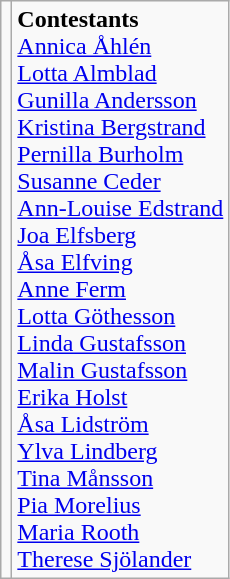<table class="wikitable" style="text-align:center">
<tr>
<td></td>
<td align=left><strong>Contestants</strong><br> <a href='#'>Annica Åhlén</a> <br> <a href='#'>Lotta Almblad</a> <br> <a href='#'>Gunilla Andersson</a> <br> <a href='#'>Kristina Bergstrand</a> <br> <a href='#'>Pernilla Burholm</a> <br> <a href='#'>Susanne Ceder</a> <br> <a href='#'>Ann-Louise Edstrand</a> <br> <a href='#'>Joa Elfsberg</a> <br> <a href='#'>Åsa Elfving</a> <br> <a href='#'>Anne Ferm</a> <br> <a href='#'>Lotta Göthesson</a> <br> <a href='#'>Linda Gustafsson</a> <br> <a href='#'>Malin Gustafsson</a> <br> <a href='#'>Erika Holst</a> <br> <a href='#'>Åsa Lidström</a> <br> <a href='#'>Ylva Lindberg</a> <br> <a href='#'>Tina Månsson</a> <br> <a href='#'>Pia Morelius</a> <br> <a href='#'>Maria Rooth</a> <br> <a href='#'>Therese Sjölander</a></td>
</tr>
</table>
